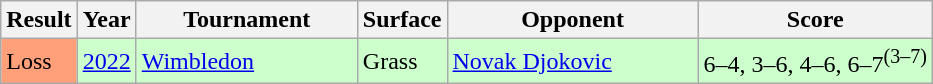<table class="sortable wikitable">
<tr>
<th>Result</th>
<th>Year</th>
<th width=140>Tournament</th>
<th>Surface</th>
<th width=160>Opponent</th>
<th class=unsortable>Score</th>
</tr>
<tr style="background:#cfc;">
<td bgcolor=#ffa07a>Loss</td>
<td><a href='#'>2022</a></td>
<td><a href='#'>Wimbledon</a></td>
<td>Grass</td>
<td> <a href='#'>Novak Djokovic</a></td>
<td>6–4, 3–6, 4–6, 6–7<sup>(3–7)</sup></td>
</tr>
</table>
